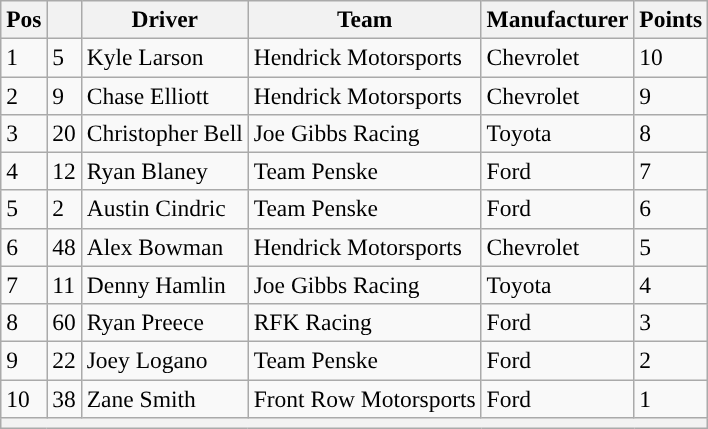<table class="wikitable" style="font-size:98%">
<tr>
<th>Pos</th>
<th></th>
<th>Driver</th>
<th>Team</th>
<th>Manufacturer</th>
<th>Points</th>
</tr>
<tr>
<td>1</td>
<td>5</td>
<td>Kyle Larson</td>
<td>Hendrick Motorsports</td>
<td>Chevrolet</td>
<td>10</td>
</tr>
<tr>
<td>2</td>
<td>9</td>
<td>Chase Elliott</td>
<td>Hendrick Motorsports</td>
<td>Chevrolet</td>
<td>9</td>
</tr>
<tr>
<td>3</td>
<td>20</td>
<td>Christopher Bell</td>
<td>Joe Gibbs Racing</td>
<td>Toyota</td>
<td>8</td>
</tr>
<tr>
<td>4</td>
<td>12</td>
<td>Ryan Blaney</td>
<td>Team Penske</td>
<td>Ford</td>
<td>7</td>
</tr>
<tr>
<td>5</td>
<td>2</td>
<td>Austin Cindric</td>
<td>Team Penske</td>
<td>Ford</td>
<td>6</td>
</tr>
<tr>
<td>6</td>
<td>48</td>
<td>Alex Bowman</td>
<td>Hendrick Motorsports</td>
<td>Chevrolet</td>
<td>5</td>
</tr>
<tr>
<td>7</td>
<td>11</td>
<td>Denny Hamlin</td>
<td>Joe Gibbs Racing</td>
<td>Toyota</td>
<td>4</td>
</tr>
<tr>
<td>8</td>
<td>60</td>
<td>Ryan Preece</td>
<td>RFK Racing</td>
<td>Ford</td>
<td>3</td>
</tr>
<tr>
<td>9</td>
<td>22</td>
<td>Joey Logano</td>
<td>Team Penske</td>
<td>Ford</td>
<td>2</td>
</tr>
<tr>
<td>10</td>
<td>38</td>
<td>Zane Smith</td>
<td>Front Row Motorsports</td>
<td>Ford</td>
<td>1</td>
</tr>
<tr>
<th colspan="6"></th>
</tr>
</table>
